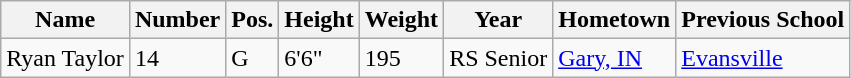<table class="wikitable sortable" border="1">
<tr>
<th>Name</th>
<th>Number</th>
<th>Pos.</th>
<th>Height</th>
<th>Weight</th>
<th>Year</th>
<th>Hometown</th>
<th class="unsortable">Previous School</th>
</tr>
<tr>
<td>Ryan Taylor</td>
<td>14</td>
<td>G</td>
<td>6'6"</td>
<td>195</td>
<td>RS Senior</td>
<td><a href='#'>Gary, IN</a></td>
<td><a href='#'>Evansville</a></td>
</tr>
</table>
